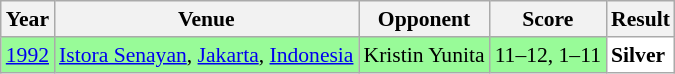<table class="sortable wikitable" style="font-size: 90%;">
<tr>
<th>Year</th>
<th>Venue</th>
<th>Opponent</th>
<th>Score</th>
<th>Result</th>
</tr>
<tr style="background:#98FB98">
<td align="center"><a href='#'>1992</a></td>
<td align="left"><a href='#'>Istora Senayan</a>, <a href='#'>Jakarta</a>, <a href='#'>Indonesia</a></td>
<td align="left"> Kristin Yunita</td>
<td align="left">11–12, 1–11</td>
<td style="text-align:left; background:white"> <strong>Silver</strong></td>
</tr>
</table>
